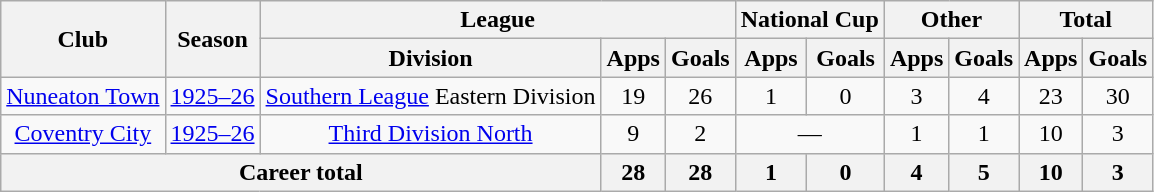<table class="wikitable" style="text-align: center">
<tr>
<th rowspan="2">Club</th>
<th rowspan="2">Season</th>
<th colspan="3">League</th>
<th colspan="2">National Cup</th>
<th colspan="2">Other</th>
<th colspan="2">Total</th>
</tr>
<tr>
<th>Division</th>
<th>Apps</th>
<th>Goals</th>
<th>Apps</th>
<th>Goals</th>
<th>Apps</th>
<th>Goals</th>
<th>Apps</th>
<th>Goals</th>
</tr>
<tr>
<td><a href='#'>Nuneaton Town</a></td>
<td><a href='#'>1925–26</a></td>
<td><a href='#'>Southern League</a> Eastern Division</td>
<td>19</td>
<td>26</td>
<td>1</td>
<td>0</td>
<td>3</td>
<td>4</td>
<td>23</td>
<td>30</td>
</tr>
<tr>
<td><a href='#'>Coventry City</a></td>
<td><a href='#'>1925–26</a></td>
<td><a href='#'>Third Division North</a></td>
<td>9</td>
<td>2</td>
<td colspan="2">—</td>
<td>1</td>
<td>1</td>
<td>10</td>
<td>3</td>
</tr>
<tr>
<th colspan="3">Career total</th>
<th>28</th>
<th>28</th>
<th>1</th>
<th>0</th>
<th>4</th>
<th>5</th>
<th>10</th>
<th>3</th>
</tr>
</table>
